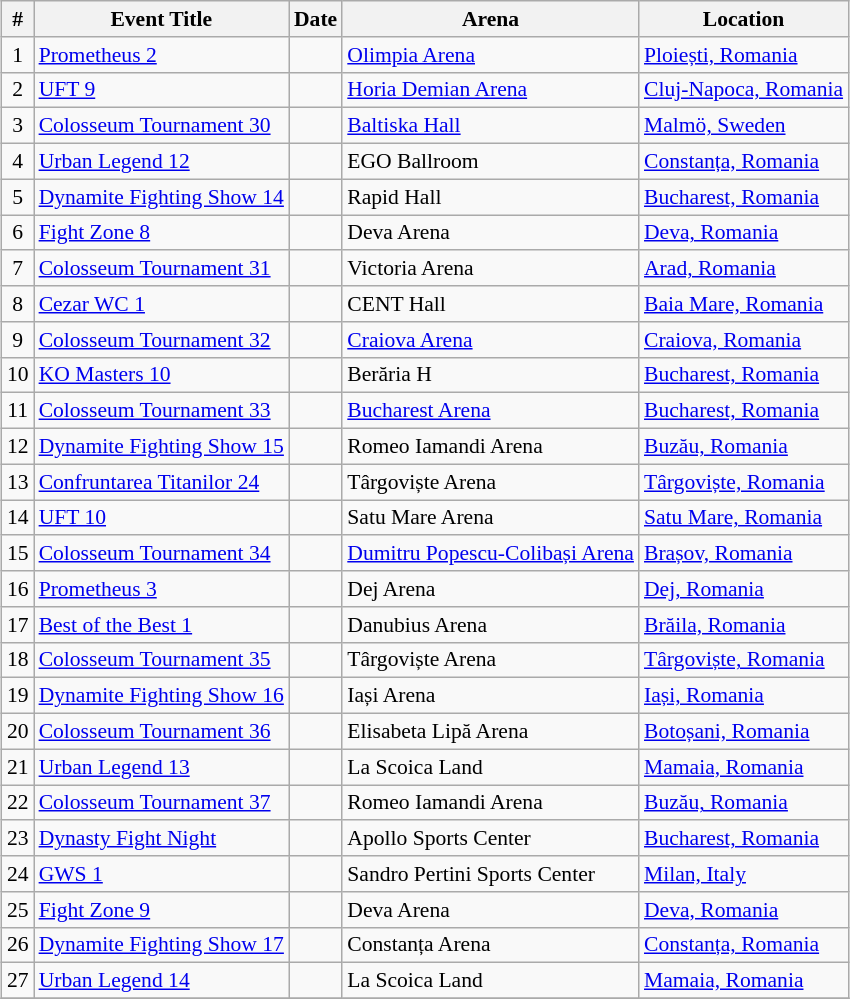<table class="sortable wikitable succession-box" style="margin:1.0em auto; font-size:90%;">
<tr>
<th scope="col">#</th>
<th scope="col">Event Title</th>
<th scope="col">Date</th>
<th scope="col">Arena</th>
<th scope="col">Location</th>
</tr>
<tr>
<td align=center>1</td>
<td><a href='#'>Prometheus 2</a></td>
<td></td>
<td><a href='#'>Olimpia Arena</a></td>
<td> <a href='#'>Ploiești, Romania</a></td>
</tr>
<tr>
<td align=center>2</td>
<td><a href='#'>UFT 9</a></td>
<td></td>
<td><a href='#'>Horia Demian Arena</a></td>
<td> <a href='#'>Cluj-Napoca, Romania</a></td>
</tr>
<tr>
<td align=center>3</td>
<td><a href='#'>Colosseum Tournament 30</a></td>
<td></td>
<td><a href='#'>Baltiska Hall</a></td>
<td> <a href='#'>Malmö, Sweden</a></td>
</tr>
<tr>
<td align=center>4</td>
<td><a href='#'>Urban Legend 12</a></td>
<td></td>
<td>EGO Ballroom</td>
<td> <a href='#'>Constanța, Romania</a></td>
</tr>
<tr>
<td align=center>5</td>
<td><a href='#'>Dynamite Fighting Show 14</a></td>
<td></td>
<td>Rapid Hall</td>
<td> <a href='#'>Bucharest, Romania</a></td>
</tr>
<tr>
<td align=center>6</td>
<td><a href='#'>Fight Zone 8</a></td>
<td></td>
<td>Deva Arena</td>
<td> <a href='#'>Deva, Romania</a></td>
</tr>
<tr>
<td align=center>7</td>
<td><a href='#'>Colosseum Tournament 31</a></td>
<td></td>
<td>Victoria Arena</td>
<td> <a href='#'>Arad, Romania</a></td>
</tr>
<tr>
<td align=center>8</td>
<td><a href='#'>Cezar WC 1</a></td>
<td></td>
<td>CENT Hall</td>
<td> <a href='#'>Baia Mare, Romania</a></td>
</tr>
<tr>
<td align=center>9</td>
<td><a href='#'>Colosseum Tournament 32</a></td>
<td></td>
<td><a href='#'>Craiova Arena</a></td>
<td> <a href='#'>Craiova, Romania</a></td>
</tr>
<tr>
<td align=center>10</td>
<td><a href='#'>KO Masters 10</a></td>
<td></td>
<td>Berăria H</td>
<td> <a href='#'>Bucharest, Romania</a></td>
</tr>
<tr>
<td align=center>11</td>
<td><a href='#'>Colosseum Tournament 33</a></td>
<td></td>
<td><a href='#'>Bucharest Arena</a></td>
<td> <a href='#'>Bucharest, Romania</a></td>
</tr>
<tr>
<td align=center>12</td>
<td><a href='#'>Dynamite Fighting Show 15</a></td>
<td></td>
<td>Romeo Iamandi Arena</td>
<td> <a href='#'>Buzău, Romania</a></td>
</tr>
<tr>
<td align=center>13</td>
<td><a href='#'>Confruntarea Titanilor 24</a></td>
<td></td>
<td>Târgoviște Arena</td>
<td> <a href='#'>Târgoviște, Romania</a></td>
</tr>
<tr>
<td align=center>14</td>
<td><a href='#'>UFT 10</a></td>
<td></td>
<td>Satu Mare Arena</td>
<td> <a href='#'>Satu Mare, Romania</a></td>
</tr>
<tr>
<td align=center>15</td>
<td><a href='#'>Colosseum Tournament 34</a></td>
<td></td>
<td><a href='#'>Dumitru Popescu-Colibași Arena</a></td>
<td> <a href='#'>Brașov, Romania</a></td>
</tr>
<tr>
<td align=center>16</td>
<td><a href='#'>Prometheus 3</a></td>
<td></td>
<td>Dej Arena</td>
<td> <a href='#'>Dej, Romania</a></td>
</tr>
<tr>
<td align=center>17</td>
<td><a href='#'>Best of the Best 1</a></td>
<td></td>
<td>Danubius Arena</td>
<td> <a href='#'>Brăila, Romania</a></td>
</tr>
<tr>
<td align=center>18</td>
<td><a href='#'>Colosseum Tournament 35</a></td>
<td></td>
<td>Târgoviște Arena</td>
<td> <a href='#'>Târgoviște, Romania</a></td>
</tr>
<tr>
<td align=center>19</td>
<td><a href='#'>Dynamite Fighting Show 16</a></td>
<td></td>
<td>Iași Arena</td>
<td> <a href='#'>Iași, Romania</a></td>
</tr>
<tr>
<td align=center>20</td>
<td><a href='#'>Colosseum Tournament 36</a></td>
<td></td>
<td>Elisabeta Lipă Arena</td>
<td> <a href='#'>Botoșani, Romania</a></td>
</tr>
<tr>
<td align=center>21</td>
<td><a href='#'>Urban Legend 13</a></td>
<td></td>
<td>La Scoica Land</td>
<td> <a href='#'>Mamaia, Romania</a></td>
</tr>
<tr>
<td align=center>22</td>
<td><a href='#'>Colosseum Tournament 37</a></td>
<td></td>
<td>Romeo Iamandi Arena</td>
<td> <a href='#'>Buzău, Romania</a></td>
</tr>
<tr>
<td align=center>23</td>
<td><a href='#'>Dynasty Fight Night</a></td>
<td></td>
<td>Apollo Sports Center</td>
<td> <a href='#'>Bucharest, Romania</a></td>
</tr>
<tr>
<td align=center>24</td>
<td><a href='#'>GWS 1</a></td>
<td></td>
<td>Sandro Pertini Sports Center</td>
<td> <a href='#'>Milan, Italy</a></td>
</tr>
<tr>
<td align=center>25</td>
<td><a href='#'>Fight Zone 9</a></td>
<td></td>
<td>Deva Arena</td>
<td> <a href='#'>Deva, Romania</a></td>
</tr>
<tr>
<td align=center>26</td>
<td><a href='#'>Dynamite Fighting Show 17</a></td>
<td></td>
<td>Constanța Arena</td>
<td> <a href='#'>Constanța, Romania</a></td>
</tr>
<tr>
<td align=center>27</td>
<td><a href='#'>Urban Legend 14</a></td>
<td></td>
<td>La Scoica Land</td>
<td> <a href='#'>Mamaia, Romania</a></td>
</tr>
<tr>
</tr>
</table>
